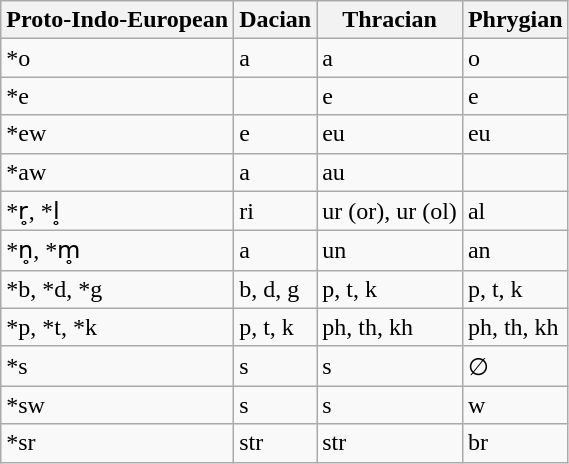<table class="wikitable">
<tr>
<th>Proto-Indo-European</th>
<th>Dacian</th>
<th>Thracian</th>
<th>Phrygian</th>
</tr>
<tr>
<td>*o</td>
<td>a</td>
<td>a</td>
<td>o</td>
</tr>
<tr>
<td>*e</td>
<td></td>
<td>e</td>
<td>e</td>
</tr>
<tr>
<td>*ew</td>
<td>e</td>
<td>eu</td>
<td>eu</td>
</tr>
<tr>
<td>*aw</td>
<td>a</td>
<td>au</td>
<td></td>
</tr>
<tr>
<td>*r̥, *l̥</td>
<td>ri</td>
<td>ur (or), ur (ol)</td>
<td>al</td>
</tr>
<tr>
<td>*n̥, *m̥</td>
<td>a</td>
<td>un</td>
<td>an</td>
</tr>
<tr>
<td>*b, *d, *g</td>
<td>b, d, g</td>
<td>p, t, k</td>
<td>p, t, k</td>
</tr>
<tr>
<td>*p, *t, *k</td>
<td>p, t, k</td>
<td>ph, th, kh</td>
<td>ph, th, kh</td>
</tr>
<tr>
<td>*s</td>
<td>s</td>
<td>s</td>
<td>∅</td>
</tr>
<tr>
<td>*sw</td>
<td>s</td>
<td>s</td>
<td>w</td>
</tr>
<tr>
<td>*sr</td>
<td>str</td>
<td>str</td>
<td>br</td>
</tr>
</table>
